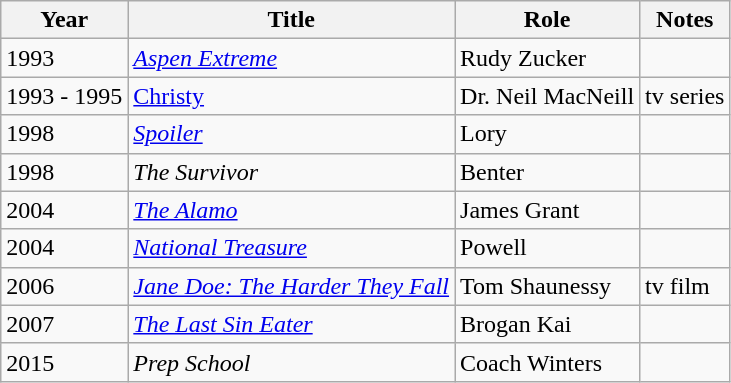<table class="wikitable">
<tr>
<th>Year</th>
<th>Title</th>
<th>Role</th>
<th>Notes</th>
</tr>
<tr>
<td>1993</td>
<td><em><a href='#'>Aspen Extreme</a></em></td>
<td>Rudy Zucker</td>
<td></td>
</tr>
<tr>
<td>1993 - 1995</td>
<td><a href='#'>Christy</a></td>
<td>Dr. Neil MacNeill</td>
<td>tv series</td>
</tr>
<tr>
<td>1998</td>
<td><em><a href='#'>Spoiler</a></em></td>
<td>Lory</td>
<td></td>
</tr>
<tr>
<td>1998</td>
<td><em>The Survivor</em></td>
<td>Benter</td>
<td></td>
</tr>
<tr>
<td>2004</td>
<td><em><a href='#'>The Alamo</a></em></td>
<td>James Grant</td>
<td></td>
</tr>
<tr>
<td>2004</td>
<td><em><a href='#'>National Treasure</a></em></td>
<td>Powell</td>
<td></td>
</tr>
<tr>
<td>2006</td>
<td><em><a href='#'>Jane Doe: The Harder They Fall</a></em></td>
<td>Tom Shaunessy</td>
<td>tv film</td>
</tr>
<tr>
<td>2007</td>
<td><em><a href='#'>The Last Sin Eater</a></em></td>
<td>Brogan Kai</td>
<td></td>
</tr>
<tr>
<td>2015</td>
<td><em>Prep School</em></td>
<td>Coach Winters</td>
<td></td>
</tr>
</table>
